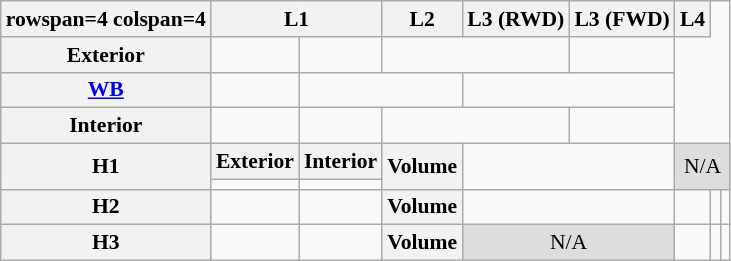<table class="wikitable" style="font-size:90%;text-align:center;">
<tr>
<th>rowspan=4 colspan=4 </th>
<th colspan=2>L1</th>
<th>L2</th>
<th>L3 (RWD)</th>
<th>L3 (FWD)</th>
<th>L4</th>
</tr>
<tr>
<th>Exterior</th>
<td></td>
<td></td>
<td colspan=2></td>
<td></td>
</tr>
<tr>
<th><a href='#'>WB</a></th>
<td></td>
<td colspan=2></td>
<td colspan=2></td>
</tr>
<tr>
<th>Interior</th>
<td></td>
<td></td>
<td colspan=2></td>
<td></td>
</tr>
<tr>
<th rowspan=2>H1</th>
<th>Exterior</th>
<th>Interior</th>
<th rowspan=2>Volume</th>
<td colspan=2 rowspan=2></td>
<td colspan=4 rowspan=2 style="background:#ddd;">N/A</td>
</tr>
<tr>
<td></td>
<td></td>
</tr>
<tr>
<th>H2</th>
<td></td>
<td><br></td>
<th>Volume</th>
<td colspan=2></td>
<td></td>
<td colspan=2></td>
<td></td>
</tr>
<tr>
<th>H3</th>
<td></td>
<td><br></td>
<th>Volume</th>
<td colspan=2 style="background:#ddd;">N/A</td>
<td></td>
<td colspan=2></td>
<td></td>
</tr>
</table>
